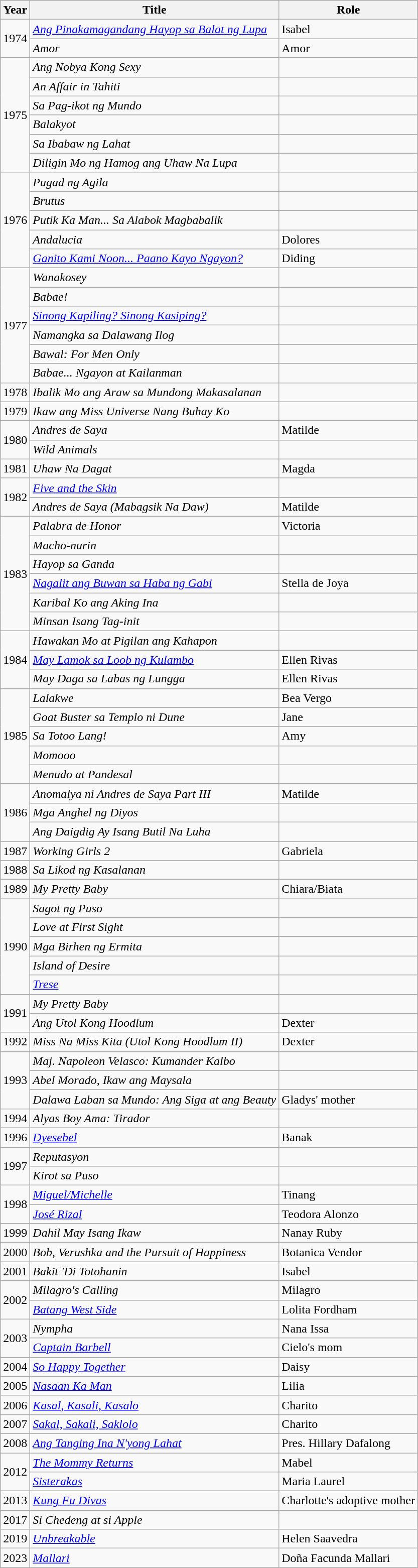<table class="wikitable sortable">
<tr>
<th>Year</th>
<th>Title</th>
<th>Role</th>
</tr>
<tr>
<td rowspan="2">1974</td>
<td><em><a href='#'>Ang Pinakamagandang Hayop sa Balat ng Lupa</a></em></td>
<td>Isabel</td>
</tr>
<tr>
<td><em>Amor</em></td>
<td>Amor</td>
</tr>
<tr>
<td rowspan="6">1975</td>
<td><em>Ang Nobya Kong Sexy</em></td>
<td></td>
</tr>
<tr>
<td><em>An Affair in Tahiti</em></td>
<td></td>
</tr>
<tr>
<td><em>Sa Pag-ikot ng Mundo</em></td>
<td></td>
</tr>
<tr>
<td><em>Balakyot</em></td>
<td></td>
</tr>
<tr>
<td><em>Sa Ibabaw ng Lahat</em></td>
<td></td>
</tr>
<tr>
<td><em>Diligin Mo ng Hamog ang Uhaw Na Lupa</em></td>
<td></td>
</tr>
<tr>
<td rowspan="5">1976</td>
<td><em>Pugad ng Agila</em></td>
<td></td>
</tr>
<tr>
<td><em>Brutus</em></td>
<td></td>
</tr>
<tr>
<td><em>Putik Ka Man... Sa Alabok Magbabalik</em></td>
<td></td>
</tr>
<tr>
<td><em>Andalucia</em></td>
<td>Dolores</td>
</tr>
<tr>
<td><em><a href='#'>Ganito Kami Noon... Paano Kayo Ngayon?</a></em></td>
<td>Diding</td>
</tr>
<tr>
<td rowspan="6">1977</td>
<td><em>Wanakosey</em></td>
<td></td>
</tr>
<tr>
<td><em>Babae!</em></td>
<td></td>
</tr>
<tr>
<td><em><a href='#'>Sinong Kapiling? Sinong Kasiping?</a></em></td>
<td></td>
</tr>
<tr>
<td><em>Namangka sa Dalawang Ilog</em></td>
<td></td>
</tr>
<tr>
<td><em>Bawal: For Men Only</em></td>
<td></td>
</tr>
<tr>
<td><em>Babae... Ngayon at Kailanman</em></td>
<td></td>
</tr>
<tr>
<td>1978</td>
<td><em>Ibalik Mo ang Araw sa Mundong Makasalanan</em></td>
<td></td>
</tr>
<tr>
<td>1979</td>
<td><em>Ikaw ang Miss Universe Nang Buhay Ko</em></td>
<td></td>
</tr>
<tr>
<td rowspan="2">1980</td>
<td><em>Andres de Saya</em></td>
<td>Matilde</td>
</tr>
<tr>
<td><em>Wild Animals</em></td>
<td></td>
</tr>
<tr>
<td>1981</td>
<td><em>Uhaw Na Dagat</em></td>
<td>Magda</td>
</tr>
<tr>
<td rowspan="2">1982</td>
<td><em><a href='#'>Five and the Skin</a></em></td>
<td></td>
</tr>
<tr>
<td><em>Andres de Saya (Mabagsik Na Daw)</em></td>
<td>Matilde</td>
</tr>
<tr>
<td rowspan="6">1983</td>
<td><em>Palabra de Honor</em></td>
<td>Victoria</td>
</tr>
<tr>
<td><em>Macho-nurin</em></td>
<td></td>
</tr>
<tr>
<td><em>Hayop sa Ganda</em></td>
<td></td>
</tr>
<tr>
<td><em><a href='#'>Nagalit ang Buwan sa Haba ng Gabi</a></em></td>
<td>Stella de Joya</td>
</tr>
<tr>
<td><em>Karibal Ko ang Aking Ina</em></td>
<td></td>
</tr>
<tr>
<td><em>Minsan Isang Tag-init</em></td>
<td></td>
</tr>
<tr>
<td rowspan="3">1984</td>
<td><em>Hawakan Mo at Pigilan ang Kahapon</em></td>
<td></td>
</tr>
<tr>
<td><em><a href='#'>May Lamok sa Loob ng Kulambo</a></em></td>
<td>Ellen Rivas </td>
</tr>
<tr>
<td><em>May Daga sa Labas ng Lungga</em></td>
<td>Ellen Rivas </td>
</tr>
<tr>
<td rowspan="5">1985</td>
<td><em>Lalakwe</em></td>
<td>Bea Vergo</td>
</tr>
<tr>
<td><em>Goat Buster sa Templo ni Dune</em></td>
<td>Jane</td>
</tr>
<tr>
<td><em>Sa Totoo Lang!</em></td>
<td>Amy</td>
</tr>
<tr>
<td><em>Momooo</em></td>
<td></td>
</tr>
<tr>
<td><em>Menudo at Pandesal</em></td>
<td></td>
</tr>
<tr>
<td rowspan="3">1986</td>
<td><em>Anomalya ni Andres de Saya Part III</em></td>
<td>Matilde</td>
</tr>
<tr>
<td><em>Mga Anghel ng Diyos</em></td>
<td></td>
</tr>
<tr>
<td><em>Ang Daigdig Ay Isang Butil Na Luha</em></td>
<td></td>
</tr>
<tr>
<td>1987</td>
<td><em>Working Girls 2</em></td>
<td>Gabriela</td>
</tr>
<tr>
<td>1988</td>
<td><em>Sa Likod ng Kasalanan</em></td>
<td></td>
</tr>
<tr>
<td>1989</td>
<td><em>My Pretty Baby</em></td>
<td>Chiara/Biata</td>
</tr>
<tr>
<td rowspan="5">1990</td>
<td><em>Sagot ng Puso</em></td>
<td></td>
</tr>
<tr>
<td><em>Love at First Sight</em></td>
<td></td>
</tr>
<tr>
<td><em>Mga Birhen ng Ermita</em></td>
<td></td>
</tr>
<tr>
<td><em>Island of Desire</em></td>
<td></td>
</tr>
<tr>
<td><em><a href='#'>Trese</a></em></td>
<td></td>
</tr>
<tr>
<td rowspan="2">1991</td>
<td><em>My Pretty Baby</em></td>
<td></td>
</tr>
<tr>
<td><em>Ang Utol Kong Hoodlum</em></td>
<td>Dexter</td>
</tr>
<tr>
<td>1992</td>
<td><em>Miss Na Miss Kita (Utol Kong Hoodlum II)</em></td>
<td>Dexter</td>
</tr>
<tr>
<td rowspan="3">1993</td>
<td><em>Maj. Napoleon Velasco: Kumander Kalbo</em></td>
<td></td>
</tr>
<tr>
<td><em>Abel Morado, Ikaw ang Maysala</em></td>
<td></td>
</tr>
<tr>
<td><em>Dalawa Laban sa Mundo: Ang Siga at ang Beauty</em></td>
<td>Gladys' mother</td>
</tr>
<tr>
<td>1994</td>
<td><em>Alyas Boy Ama: Tirador</em></td>
<td></td>
</tr>
<tr>
<td>1996</td>
<td><em><a href='#'>Dyesebel</a></em></td>
<td>Banak</td>
</tr>
<tr>
<td rowspan="2">1997</td>
<td><em>Reputasyon</em></td>
<td></td>
</tr>
<tr>
<td><em>Kirot sa Puso</em></td>
<td></td>
</tr>
<tr>
<td rowspan="2">1998</td>
<td><em><a href='#'>Miguel/Michelle</a></em></td>
<td>Tinang</td>
</tr>
<tr>
<td><em><a href='#'>José Rizal</a></em></td>
<td>Teodora Alonzo</td>
</tr>
<tr>
<td>1999</td>
<td><em>Dahil May Isang Ikaw</em></td>
<td>Nanay Ruby</td>
</tr>
<tr>
<td>2000</td>
<td><em>Bob, Verushka and the Pursuit of Happiness</em></td>
<td>Botanica Vendor</td>
</tr>
<tr>
<td>2001</td>
<td><em>Bakit 'Di Totohanin</em></td>
<td>Isabel</td>
</tr>
<tr>
<td rowspan="2">2002</td>
<td><em>Milagro's Calling</em></td>
<td>Milagro</td>
</tr>
<tr>
<td><em><a href='#'>Batang West Side</a></em></td>
<td>Lolita Fordham</td>
</tr>
<tr>
<td rowspan="2">2003</td>
<td><em>Nympha</em></td>
<td>Nana Issa</td>
</tr>
<tr>
<td><em><a href='#'>Captain Barbell</a></em></td>
<td>Cielo's mom</td>
</tr>
<tr>
<td>2004</td>
<td><em><a href='#'>So Happy Together</a></em></td>
<td>Daisy</td>
</tr>
<tr>
<td>2005</td>
<td><em><a href='#'>Nasaan Ka Man</a></em></td>
<td>Lilia</td>
</tr>
<tr>
<td>2006</td>
<td><em><a href='#'>Kasal, Kasali, Kasalo</a></em></td>
<td>Charito</td>
</tr>
<tr>
<td>2007</td>
<td><em><a href='#'>Sakal, Sakali, Saklolo</a></em></td>
<td>Charito</td>
</tr>
<tr>
<td>2008</td>
<td><em><a href='#'>Ang Tanging Ina N'yong Lahat</a></em></td>
<td>Pres. Hillary Dafalong</td>
</tr>
<tr>
<td rowspan="2">2012</td>
<td><em><a href='#'>The Mommy Returns</a></em></td>
<td>Mabel</td>
</tr>
<tr>
<td><em><a href='#'>Sisterakas</a></em></td>
<td>Maria Laurel</td>
</tr>
<tr>
<td>2013</td>
<td><em><a href='#'>Kung Fu Divas</a></em></td>
<td>Charlotte's adoptive mother</td>
</tr>
<tr>
<td>2017</td>
<td><em>Si Chedeng at si Apple</em></td>
<td></td>
</tr>
<tr>
<td>2019</td>
<td><em><a href='#'>Unbreakable</a></em></td>
<td>Helen Saavedra</td>
</tr>
<tr>
<td>2023</td>
<td><em><a href='#'>Mallari</a></em></td>
<td>Doña Facunda Mallari</td>
</tr>
</table>
